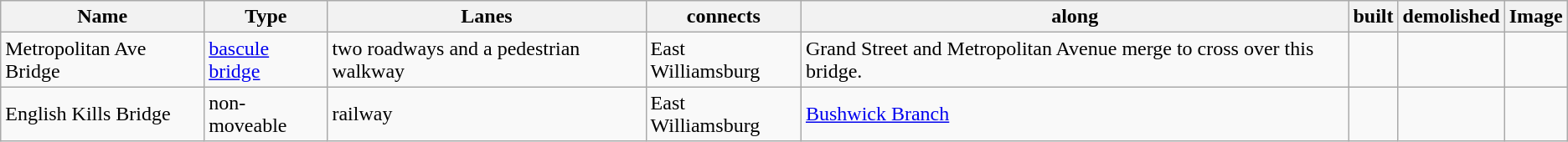<table class="wikitable">
<tr>
<th>Name</th>
<th>Type</th>
<th>Lanes</th>
<th>connects</th>
<th>along</th>
<th>built</th>
<th>demolished</th>
<th>Image</th>
</tr>
<tr>
<td>Metropolitan Ave Bridge</td>
<td><a href='#'>bascule bridge</a></td>
<td>two roadways and a pedestrian walkway</td>
<td>East Williamsburg</td>
<td>Grand Street and Metropolitan Avenue merge to cross over this bridge.</td>
<td></td>
<td></td>
<td></td>
</tr>
<tr>
<td>English Kills Bridge</td>
<td>non-moveable</td>
<td>railway</td>
<td>East Williamsburg</td>
<td><a href='#'>Bushwick Branch</a></td>
<td></td>
<td></td>
<td></td>
</tr>
</table>
